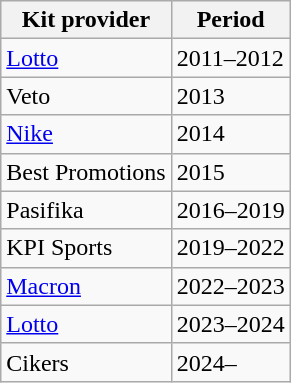<table class="wikitable" style="text-align:left;">
<tr>
<th>Kit provider</th>
<th>Period</th>
</tr>
<tr>
<td align="Left"> <a href='#'>Lotto</a></td>
<td>2011–2012</td>
</tr>
<tr>
<td align="left"> Veto</td>
<td>2013</td>
</tr>
<tr>
<td align="Left"> <a href='#'>Nike</a></td>
<td>2014</td>
</tr>
<tr>
<td align="left"> Best Promotions</td>
<td>2015</td>
</tr>
<tr>
<td align="Left"> Pasifika</td>
<td>2016–2019</td>
</tr>
<tr>
<td> KPI Sports</td>
<td>2019–2022</td>
</tr>
<tr>
<td> <a href='#'>Macron</a></td>
<td>2022–2023</td>
</tr>
<tr>
<td> <a href='#'>Lotto</a></td>
<td>2023–2024</td>
</tr>
<tr>
<td> Cikers</td>
<td>2024–</td>
</tr>
</table>
